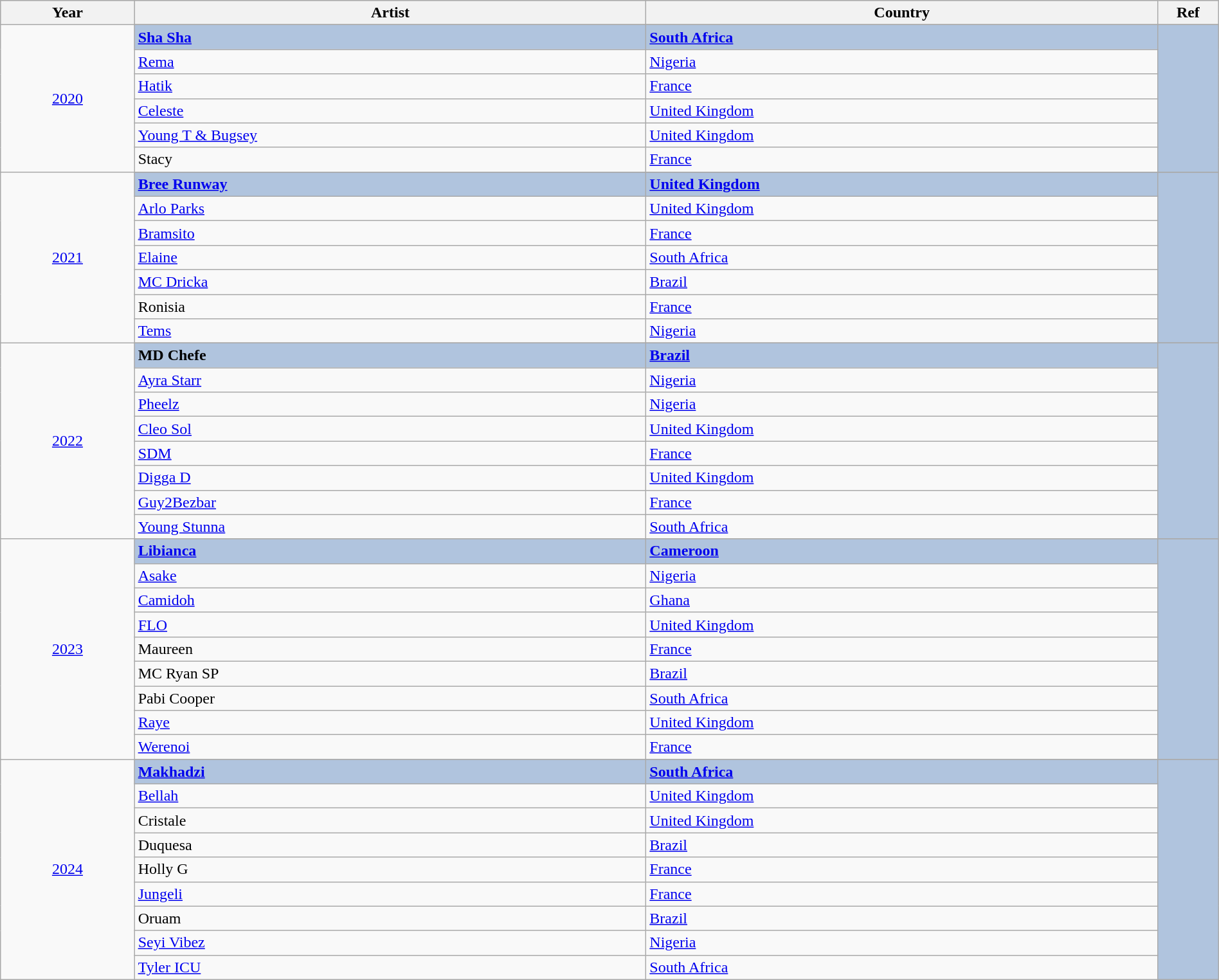<table class="wikitable" style="width:100%;">
<tr style="background:#bebebe;">
<th style="width:11%;">Year</th>
<th style="width:42%;">Artist</th>
<th style="width:42%;">Country</th>
<th style="width:5%;">Ref</th>
</tr>
<tr>
<td rowspan="7" align="center"><a href='#'>2020</a></td>
</tr>
<tr style="background:#B0C4DE">
<td><strong><a href='#'>Sha Sha</a></strong></td>
<td><strong><a href='#'>South Africa</a></strong></td>
<td rowspan="6" align="center"></td>
</tr>
<tr>
<td><a href='#'>Rema</a></td>
<td><a href='#'>Nigeria</a></td>
</tr>
<tr>
<td><a href='#'>Hatik</a></td>
<td><a href='#'>France</a></td>
</tr>
<tr>
<td><a href='#'>Celeste</a></td>
<td><a href='#'>United Kingdom</a></td>
</tr>
<tr>
<td><a href='#'>Young T & Bugsey</a></td>
<td><a href='#'>United Kingdom</a></td>
</tr>
<tr>
<td>Stacy</td>
<td><a href='#'>France</a></td>
</tr>
<tr>
<td rowspan="8" align="center"><a href='#'>2021</a></td>
</tr>
<tr style="background:#B0C4DE">
<td><strong><a href='#'>Bree Runway</a></strong></td>
<td><strong><a href='#'>United Kingdom</a></strong></td>
<td rowspan="7" align="center"></td>
</tr>
<tr>
<td><a href='#'>Arlo Parks</a></td>
<td><a href='#'>United Kingdom</a></td>
</tr>
<tr>
<td><a href='#'>Bramsito</a></td>
<td><a href='#'>France</a></td>
</tr>
<tr>
<td><a href='#'>Elaine</a></td>
<td><a href='#'>South Africa</a></td>
</tr>
<tr>
<td><a href='#'>MC Dricka</a></td>
<td><a href='#'>Brazil</a></td>
</tr>
<tr>
<td>Ronisia</td>
<td><a href='#'>France</a></td>
</tr>
<tr>
<td><a href='#'>Tems</a></td>
<td><a href='#'>Nigeria</a></td>
</tr>
<tr>
<td rowspan="9" align="center"><a href='#'>2022</a></td>
</tr>
<tr style="background:#B0C4DE">
<td><strong>MD Chefe</strong></td>
<td><strong><a href='#'>Brazil</a></strong></td>
<td rowspan="8" align="center"></td>
</tr>
<tr>
<td><a href='#'>Ayra Starr</a></td>
<td><a href='#'>Nigeria</a></td>
</tr>
<tr>
<td><a href='#'>Pheelz</a></td>
<td><a href='#'>Nigeria</a></td>
</tr>
<tr>
<td><a href='#'>Cleo Sol</a></td>
<td><a href='#'>United Kingdom</a></td>
</tr>
<tr>
<td><a href='#'>SDM</a></td>
<td><a href='#'>France</a></td>
</tr>
<tr>
<td><a href='#'>Digga D</a></td>
<td><a href='#'>United Kingdom</a></td>
</tr>
<tr>
<td><a href='#'>Guy2Bezbar</a></td>
<td><a href='#'>France</a></td>
</tr>
<tr>
<td><a href='#'>Young Stunna</a></td>
<td><a href='#'>South Africa</a></td>
</tr>
<tr>
<td rowspan="10" align="center"><a href='#'>2023</a></td>
</tr>
<tr style="background:#B0C4DE">
<td><strong><a href='#'>Libianca</a></strong></td>
<td><strong><a href='#'>Cameroon</a></strong></td>
<td rowspan="9" align="center"></td>
</tr>
<tr>
<td><a href='#'>Asake</a></td>
<td><a href='#'>Nigeria</a></td>
</tr>
<tr>
<td><a href='#'>Camidoh</a></td>
<td><a href='#'>Ghana</a></td>
</tr>
<tr>
<td><a href='#'>FLO</a></td>
<td><a href='#'>United Kingdom</a></td>
</tr>
<tr>
<td>Maureen</td>
<td><a href='#'>France</a></td>
</tr>
<tr>
<td>MC Ryan SP</td>
<td><a href='#'>Brazil</a></td>
</tr>
<tr>
<td>Pabi Cooper</td>
<td><a href='#'>South Africa</a></td>
</tr>
<tr>
<td><a href='#'>Raye</a></td>
<td><a href='#'>United Kingdom</a></td>
</tr>
<tr>
<td><a href='#'>Werenoi</a></td>
<td><a href='#'>France</a></td>
</tr>
<tr>
<td rowspan="10" align="center"><a href='#'>2024</a></td>
</tr>
<tr style="background:#B0C4DE">
<td><strong><a href='#'>Makhadzi</a></strong></td>
<td><strong><a href='#'>South Africa</a></strong></td>
<td rowspan="9" align="center"></td>
</tr>
<tr>
<td><a href='#'>Bellah</a></td>
<td><a href='#'>United Kingdom</a></td>
</tr>
<tr>
<td>Cristale</td>
<td><a href='#'>United Kingdom</a></td>
</tr>
<tr>
<td>Duquesa</td>
<td><a href='#'>Brazil</a></td>
</tr>
<tr>
<td>Holly G</td>
<td><a href='#'>France</a></td>
</tr>
<tr>
<td><a href='#'>Jungeli</a></td>
<td><a href='#'>France</a></td>
</tr>
<tr>
<td>Oruam</td>
<td><a href='#'>Brazil</a></td>
</tr>
<tr>
<td><a href='#'>Seyi Vibez</a></td>
<td><a href='#'>Nigeria</a></td>
</tr>
<tr>
<td><a href='#'>Tyler ICU</a></td>
<td><a href='#'>South Africa</a></td>
</tr>
</table>
